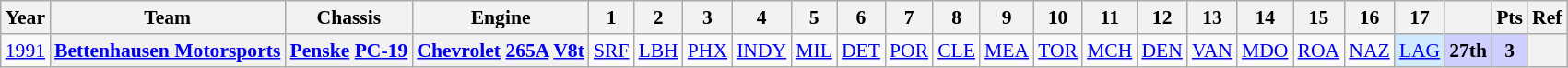<table class="wikitable" style="text-align:center; font-size:90%">
<tr>
<th>Year</th>
<th>Team</th>
<th>Chassis</th>
<th>Engine</th>
<th>1</th>
<th>2</th>
<th>3</th>
<th>4</th>
<th>5</th>
<th>6</th>
<th>7</th>
<th>8</th>
<th>9</th>
<th>10</th>
<th>11</th>
<th>12</th>
<th>13</th>
<th>14</th>
<th>15</th>
<th>16</th>
<th>17</th>
<th></th>
<th>Pts</th>
<th>Ref</th>
</tr>
<tr>
<td><a href='#'>1991</a></td>
<th><a href='#'>Bettenhausen Motorsports</a></th>
<th><a href='#'>Penske</a> <a href='#'>PC-19</a></th>
<th><a href='#'>Chevrolet</a> <a href='#'>265A</a> <a href='#'>V8</a><a href='#'>t</a></th>
<td><a href='#'>SRF</a></td>
<td><a href='#'>LBH</a></td>
<td><a href='#'>PHX</a></td>
<td><a href='#'>INDY</a></td>
<td><a href='#'>MIL</a></td>
<td><a href='#'>DET</a></td>
<td><a href='#'>POR</a></td>
<td><a href='#'>CLE</a></td>
<td><a href='#'>MEA</a></td>
<td><a href='#'>TOR</a></td>
<td><a href='#'>MCH</a></td>
<td><a href='#'>DEN</a></td>
<td><a href='#'>VAN</a></td>
<td><a href='#'>MDO</a></td>
<td><a href='#'>ROA</a></td>
<td><a href='#'>NAZ</a></td>
<td style="background:#CFEAFF;"><a href='#'>LAG</a><br></td>
<td style="background:#CFCFFF;"><strong>27th</strong></td>
<td style="background:#CFCFFF;"><strong>3</strong></td>
<th></th>
</tr>
</table>
